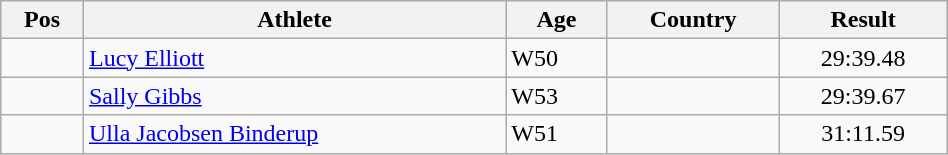<table class="wikitable"  style="text-align:center; width:50%;">
<tr>
<th>Pos</th>
<th>Athlete</th>
<th>Age</th>
<th>Country</th>
<th>Result</th>
</tr>
<tr>
<td align=center></td>
<td align=left><a href='#'>Lucy Elliott</a></td>
<td align=left>W50</td>
<td align=left></td>
<td>29:39.48</td>
</tr>
<tr>
<td align=center></td>
<td align=left><a href='#'>Sally Gibbs</a></td>
<td align=left>W53</td>
<td align=left></td>
<td>29:39.67</td>
</tr>
<tr>
<td align=center></td>
<td align=left><a href='#'>Ulla Jacobsen Binderup</a></td>
<td align=left>W51</td>
<td align=left></td>
<td>31:11.59</td>
</tr>
</table>
